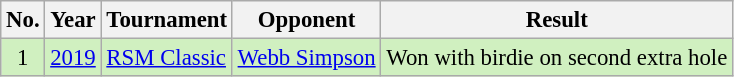<table class="wikitable" style="font-size:95%;">
<tr>
<th>No.</th>
<th>Year</th>
<th>Tournament</th>
<th>Opponent</th>
<th>Result</th>
</tr>
<tr style="background:#D0F0C0;">
<td align=center>1</td>
<td><a href='#'>2019</a></td>
<td><a href='#'>RSM Classic</a></td>
<td> <a href='#'>Webb Simpson</a></td>
<td>Won with birdie on second extra hole</td>
</tr>
</table>
